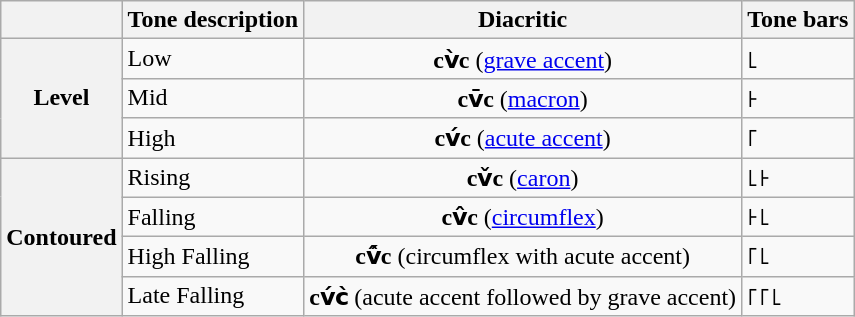<table class="wikitable">
<tr>
<th></th>
<th>Tone description</th>
<th>Diacritic</th>
<th>Tone bars</th>
</tr>
<tr>
<th rowspan="3">Level</th>
<td>Low</td>
<td align="center"><strong>cv̀c</strong> (<a href='#'>grave accent</a>)</td>
<td>꜖</td>
</tr>
<tr>
<td>Mid</td>
<td align="center"><strong>cv̄c</strong> (<a href='#'>macron</a>)</td>
<td>꜔</td>
</tr>
<tr>
<td>High</td>
<td align="center"><strong>cv́c</strong> (<a href='#'>acute accent</a>)</td>
<td>꜒</td>
</tr>
<tr>
<th rowspan="4">Contoured</th>
<td>Rising</td>
<td align="center"><strong>cv̌c</strong> (<a href='#'>caron</a>)</td>
<td>꜖꜔</td>
</tr>
<tr>
<td>Falling</td>
<td align="center"><strong>cv̂c</strong> (<a href='#'>circumflex</a>)</td>
<td>꜔꜖</td>
</tr>
<tr>
<td>High Falling</td>
<td align="center"><strong>cv̂́c</strong> (circumflex with acute accent)</td>
<td>꜒꜖</td>
</tr>
<tr>
<td>Late Falling</td>
<td align="center"><strong>cv́c̀</strong> (acute accent followed by grave accent)</td>
<td>꜒꜒꜖</td>
</tr>
</table>
